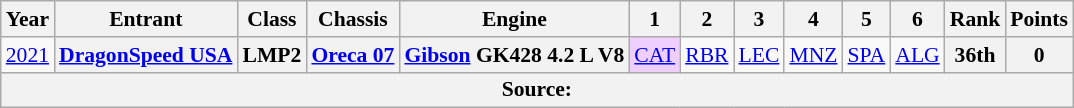<table class="wikitable" style="text-align:center; font-size:90%">
<tr>
<th>Year</th>
<th>Entrant</th>
<th>Class</th>
<th>Chassis</th>
<th>Engine</th>
<th>1</th>
<th>2</th>
<th>3</th>
<th>4</th>
<th>5</th>
<th>6</th>
<th>Rank</th>
<th>Points</th>
</tr>
<tr>
<td><a href='#'>2021</a></td>
<th><a href='#'>DragonSpeed USA</a></th>
<th>LMP2</th>
<th><a href='#'>Oreca 07</a></th>
<th><a href='#'>Gibson</a> GK428 4.2 L V8</th>
<td style="background:#EFCFFF;"><a href='#'>CAT</a><br></td>
<td><a href='#'>RBR</a></td>
<td><a href='#'>LEC</a></td>
<td><a href='#'>MNZ</a></td>
<td><a href='#'>SPA</a></td>
<td><a href='#'>ALG</a></td>
<th>36th</th>
<th>0</th>
</tr>
<tr>
<th colspan="13">Source:</th>
</tr>
</table>
